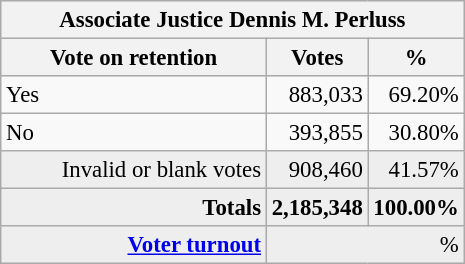<table class="wikitable" style="font-size: 95%;">
<tr style="background-color:#E9E9E9">
<th colspan=7>Associate Justice Dennis M. Perluss</th>
</tr>
<tr style="background-color:#E9E9E9">
<th style="width: 170px">Vote on retention</th>
<th style="width: 50px">Votes</th>
<th style="width: 40px">%</th>
</tr>
<tr>
<td>Yes</td>
<td align="right">883,033</td>
<td align="right">69.20%</td>
</tr>
<tr>
<td>No</td>
<td align="right">393,855</td>
<td align="right">30.80%</td>
</tr>
<tr bgcolor="#EEEEEE">
<td align="right">Invalid or blank votes</td>
<td align="right">908,460</td>
<td align="right">41.57%</td>
</tr>
<tr bgcolor="#EEEEEE">
<td align="right"><strong>Totals</strong></td>
<td align="right"><strong>2,185,348</strong></td>
<td align="right"><strong>100.00%</strong></td>
</tr>
<tr bgcolor="#EEEEEE">
<td align="right"><strong><a href='#'>Voter turnout</a></strong></td>
<td colspan="2" align="right">%</td>
</tr>
</table>
